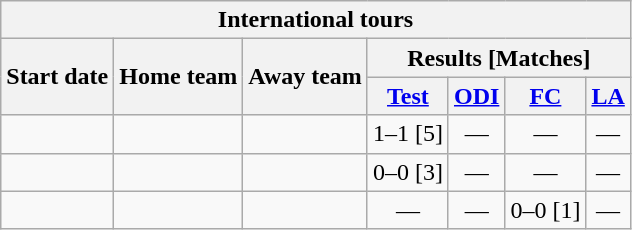<table class="wikitable">
<tr>
<th colspan="7">International tours</th>
</tr>
<tr>
<th rowspan="2">Start date</th>
<th rowspan="2">Home team</th>
<th rowspan="2">Away team</th>
<th colspan="4">Results [Matches]</th>
</tr>
<tr>
<th><a href='#'>Test</a></th>
<th><a href='#'>ODI</a></th>
<th><a href='#'>FC</a></th>
<th><a href='#'>LA</a></th>
</tr>
<tr>
<td><a href='#'></a></td>
<td></td>
<td></td>
<td>1–1 [5]</td>
<td ; style="text-align:center">—</td>
<td ; style="text-align:center">—</td>
<td ; style="text-align:center">—</td>
</tr>
<tr>
<td><a href='#'></a></td>
<td></td>
<td></td>
<td>0–0 [3]</td>
<td ; style="text-align:center">—</td>
<td ; style="text-align:center">—</td>
<td ; style="text-align:center">—</td>
</tr>
<tr>
<td><a href='#'></a></td>
<td></td>
<td></td>
<td ; style="text-align:center">—</td>
<td ; style="text-align:center">—</td>
<td>0–0 [1]</td>
<td ; style="text-align:center">—</td>
</tr>
</table>
